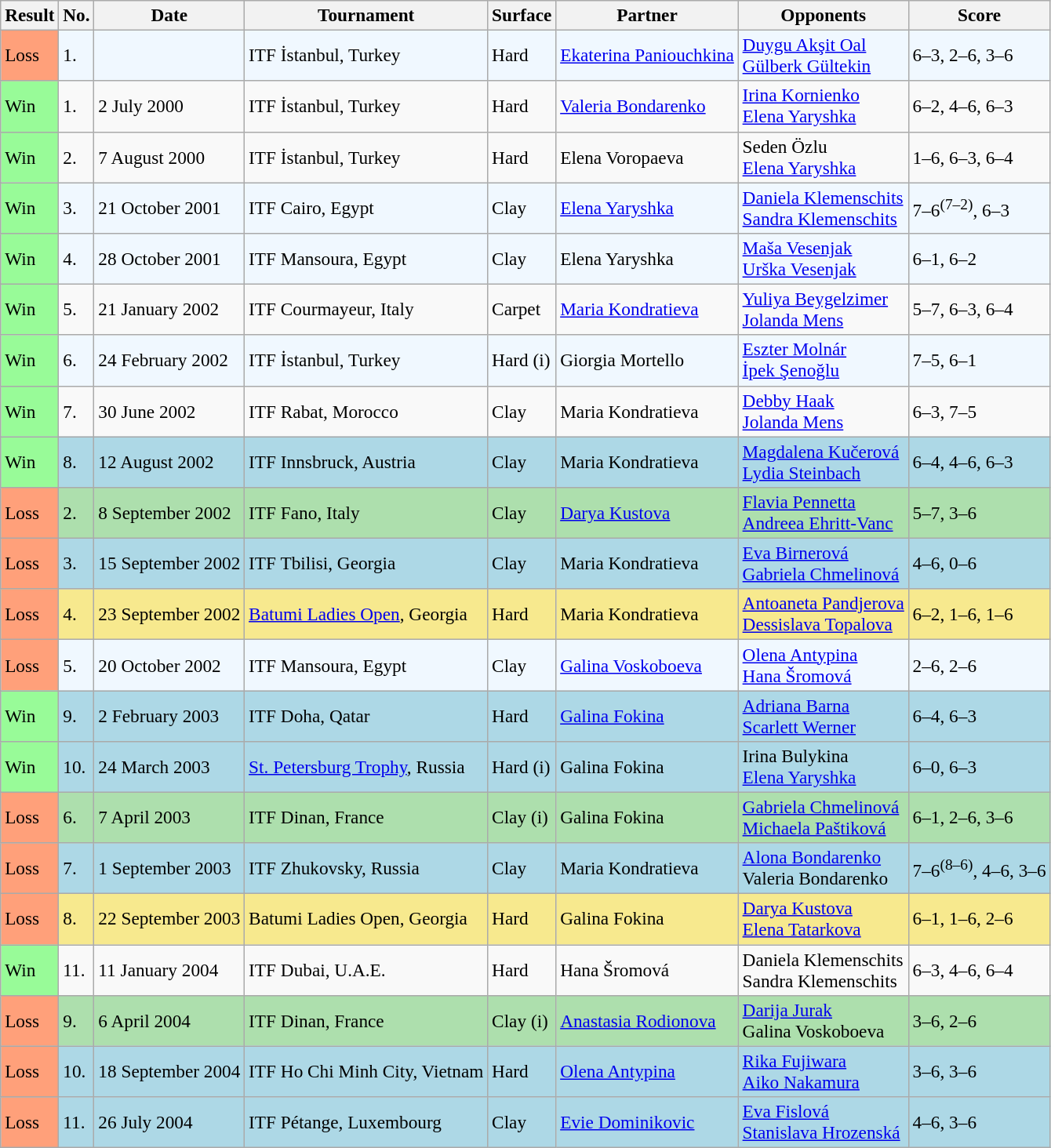<table class="sortable wikitable" style=font-size:97%>
<tr>
<th>Result</th>
<th>No.</th>
<th>Date</th>
<th>Tournament</th>
<th>Surface</th>
<th>Partner</th>
<th>Opponents</th>
<th class="unsortable">Score</th>
</tr>
<tr style="background:#f0f8ff;">
<td style="background:#ffa07a;">Loss</td>
<td>1.</td>
<td></td>
<td>ITF İstanbul, Turkey</td>
<td>Hard</td>
<td> <a href='#'>Ekaterina Paniouchkina</a></td>
<td> <a href='#'>Duygu Akşit Oal</a> <br>  <a href='#'>Gülberk Gültekin</a></td>
<td>6–3, 2–6, 3–6</td>
</tr>
<tr>
<td style="background:#98fb98;">Win</td>
<td>1.</td>
<td>2 July 2000</td>
<td>ITF İstanbul, Turkey</td>
<td>Hard</td>
<td> <a href='#'>Valeria Bondarenko</a></td>
<td> <a href='#'>Irina Kornienko</a> <br>  <a href='#'>Elena Yaryshka</a></td>
<td>6–2, 4–6, 6–3</td>
</tr>
<tr>
<td style="background:#98fb98;">Win</td>
<td>2.</td>
<td>7 August 2000</td>
<td>ITF İstanbul, Turkey</td>
<td>Hard</td>
<td> Elena Voropaeva</td>
<td> Seden Özlu <br>  <a href='#'>Elena Yaryshka</a></td>
<td>1–6, 6–3, 6–4</td>
</tr>
<tr style="background:#f0f8ff;">
<td style="background:#98fb98;">Win</td>
<td>3.</td>
<td>21 October 2001</td>
<td>ITF Cairo, Egypt</td>
<td>Clay</td>
<td> <a href='#'>Elena Yaryshka</a></td>
<td> <a href='#'>Daniela Klemenschits</a> <br>  <a href='#'>Sandra Klemenschits</a></td>
<td>7–6<sup>(7–2)</sup>, 6–3</td>
</tr>
<tr style="background:#f0f8ff;">
<td style="background:#98fb98;">Win</td>
<td>4.</td>
<td>28 October 2001</td>
<td>ITF Mansoura, Egypt</td>
<td>Clay</td>
<td> Elena Yaryshka</td>
<td> <a href='#'>Maša Vesenjak</a> <br>  <a href='#'>Urška Vesenjak</a></td>
<td>6–1, 6–2</td>
</tr>
<tr>
<td style="background:#98fb98;">Win</td>
<td>5.</td>
<td>21 January 2002</td>
<td>ITF Courmayeur, Italy</td>
<td>Carpet</td>
<td> <a href='#'>Maria Kondratieva</a></td>
<td> <a href='#'>Yuliya Beygelzimer</a> <br>  <a href='#'>Jolanda Mens</a></td>
<td>5–7, 6–3, 6–4</td>
</tr>
<tr style="background:#f0f8ff;">
<td style="background:#98fb98;">Win</td>
<td>6.</td>
<td>24 February 2002</td>
<td>ITF İstanbul, Turkey</td>
<td>Hard (i)</td>
<td> Giorgia Mortello</td>
<td> <a href='#'>Eszter Molnár</a> <br>  <a href='#'>İpek Şenoğlu</a></td>
<td>7–5, 6–1</td>
</tr>
<tr>
<td style="background:#98fb98;">Win</td>
<td>7.</td>
<td>30 June 2002</td>
<td>ITF Rabat, Morocco</td>
<td>Clay</td>
<td> Maria Kondratieva</td>
<td> <a href='#'>Debby Haak</a> <br>  <a href='#'>Jolanda Mens</a></td>
<td>6–3, 7–5</td>
</tr>
<tr style="background:lightblue;">
<td style="background:#98fb98;">Win</td>
<td>8.</td>
<td>12 August 2002</td>
<td>ITF Innsbruck, Austria</td>
<td>Clay</td>
<td> Maria Kondratieva</td>
<td> <a href='#'>Magdalena Kučerová</a> <br>  <a href='#'>Lydia Steinbach</a></td>
<td>6–4, 4–6, 6–3</td>
</tr>
<tr style="background:#addfad;">
<td style="background:#ffa07a;">Loss</td>
<td>2.</td>
<td>8 September 2002</td>
<td>ITF Fano, Italy</td>
<td>Clay</td>
<td> <a href='#'>Darya Kustova</a></td>
<td> <a href='#'>Flavia Pennetta</a> <br>   <a href='#'>Andreea Ehritt-Vanc</a></td>
<td>5–7, 3–6</td>
</tr>
<tr style="background:lightblue;">
<td style="background:#ffa07a;">Loss</td>
<td>3.</td>
<td>15 September 2002</td>
<td>ITF Tbilisi, Georgia</td>
<td>Clay</td>
<td> Maria Kondratieva</td>
<td> <a href='#'>Eva Birnerová</a> <br>  <a href='#'>Gabriela Chmelinová</a></td>
<td>4–6, 0–6</td>
</tr>
<tr style="background:#f7e98e;">
<td style="background:#ffa07a;">Loss</td>
<td>4.</td>
<td>23 September 2002</td>
<td><a href='#'>Batumi Ladies Open</a>, Georgia</td>
<td>Hard</td>
<td> Maria Kondratieva</td>
<td> <a href='#'>Antoaneta Pandjerova</a> <br>  <a href='#'>Dessislava Topalova</a></td>
<td>6–2, 1–6, 1–6</td>
</tr>
<tr style="background:#f0f8ff;">
<td style="background:#ffa07a;">Loss</td>
<td>5.</td>
<td>20 October 2002</td>
<td>ITF Mansoura, Egypt</td>
<td>Clay</td>
<td> <a href='#'>Galina Voskoboeva</a></td>
<td> <a href='#'>Olena Antypina</a> <br>  <a href='#'>Hana Šromová</a></td>
<td>2–6, 2–6</td>
</tr>
<tr style="background:lightblue;">
<td style="background:#98fb98;">Win</td>
<td>9.</td>
<td>2 February 2003</td>
<td>ITF Doha, Qatar</td>
<td>Hard</td>
<td> <a href='#'>Galina Fokina</a></td>
<td> <a href='#'>Adriana Barna</a> <br>  <a href='#'>Scarlett Werner</a></td>
<td>6–4, 6–3</td>
</tr>
<tr style="background:lightblue;">
<td style="background:#98fb98;">Win</td>
<td>10.</td>
<td>24 March 2003</td>
<td><a href='#'>St. Petersburg Trophy</a>, Russia</td>
<td>Hard (i)</td>
<td> Galina Fokina</td>
<td> Irina Bulykina <br>  <a href='#'>Elena Yaryshka</a></td>
<td>6–0, 6–3</td>
</tr>
<tr style="background:#addfad;">
<td style="background:#ffa07a;">Loss</td>
<td>6.</td>
<td>7 April 2003</td>
<td>ITF Dinan, France</td>
<td>Clay (i)</td>
<td> Galina Fokina</td>
<td> <a href='#'>Gabriela Chmelinová</a> <br>  <a href='#'>Michaela Paštiková</a></td>
<td>6–1, 2–6, 3–6</td>
</tr>
<tr style="background:lightblue;">
<td style="background:#ffa07a;">Loss</td>
<td>7.</td>
<td>1 September 2003</td>
<td>ITF Zhukovsky, Russia</td>
<td>Clay</td>
<td> Maria Kondratieva</td>
<td> <a href='#'>Alona Bondarenko</a> <br>  Valeria Bondarenko</td>
<td>7–6<sup>(8–6)</sup>, 4–6, 3–6</td>
</tr>
<tr style="background:#f7e98e;">
<td style="background:#ffa07a;">Loss</td>
<td>8.</td>
<td>22 September 2003</td>
<td>Batumi Ladies Open, Georgia</td>
<td>Hard</td>
<td> Galina Fokina</td>
<td> <a href='#'>Darya Kustova</a> <br>  <a href='#'>Elena Tatarkova</a></td>
<td>6–1, 1–6, 2–6</td>
</tr>
<tr>
<td style="background:#98fb98;">Win</td>
<td>11.</td>
<td>11 January 2004</td>
<td>ITF Dubai, U.A.E.</td>
<td>Hard</td>
<td> Hana Šromová</td>
<td> Daniela Klemenschits <br>  Sandra Klemenschits</td>
<td>6–3, 4–6, 6–4</td>
</tr>
<tr style="background:#addfad;">
<td style="background:#ffa07a;">Loss</td>
<td>9.</td>
<td>6 April 2004</td>
<td>ITF Dinan, France</td>
<td>Clay (i)</td>
<td> <a href='#'>Anastasia Rodionova</a></td>
<td> <a href='#'>Darija Jurak</a> <br>  Galina Voskoboeva</td>
<td>3–6, 2–6</td>
</tr>
<tr style="background:lightblue;">
<td style="background:#ffa07a;">Loss</td>
<td>10.</td>
<td>18 September 2004</td>
<td>ITF Ho Chi Minh City, Vietnam</td>
<td>Hard</td>
<td> <a href='#'>Olena Antypina</a></td>
<td> <a href='#'>Rika Fujiwara</a> <br>  <a href='#'>Aiko Nakamura</a></td>
<td>3–6, 3–6</td>
</tr>
<tr style="background:lightblue;">
<td style="background:#ffa07a;">Loss</td>
<td>11.</td>
<td>26 July 2004</td>
<td>ITF Pétange, Luxembourg</td>
<td>Clay</td>
<td> <a href='#'>Evie Dominikovic</a></td>
<td> <a href='#'>Eva Fislová</a> <br>  <a href='#'>Stanislava Hrozenská</a></td>
<td>4–6, 3–6</td>
</tr>
</table>
